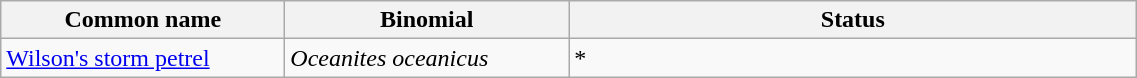<table width=60% class="wikitable">
<tr>
<th width=15%>Common name</th>
<th width=15%>Binomial</th>
<th width=30%>Status</th>
</tr>
<tr>
<td><a href='#'>Wilson's storm petrel</a></td>
<td><em>Oceanites oceanicus</em></td>
<td>*</td>
</tr>
</table>
